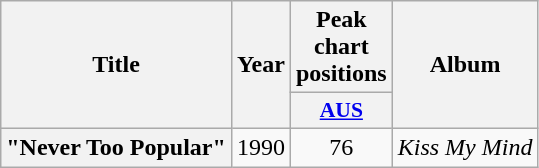<table class="wikitable plainrowheaders" style="text-align:center;">
<tr>
<th scope="col" rowspan="2">Title</th>
<th scope="col" rowspan="2">Year</th>
<th scope="col" colspan="1">Peak chart positions</th>
<th scope="col" rowspan="2">Album</th>
</tr>
<tr>
<th scope="col" style="width:3em;font-size:90%;"><a href='#'>AUS</a><br></th>
</tr>
<tr>
<th scope="row">"Never Too Popular"</th>
<td>1990</td>
<td>76</td>
<td><em>Kiss My Mind</em></td>
</tr>
</table>
